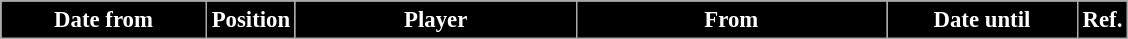<table class="wikitable" style="text-align:center;font-size:95%">
<tr>
<th style="background:black;color:#FFFFFF;width:130px">Date from</th>
<th style="background:black;color:#FFFFFF;width:50px">Position</th>
<th style="background:black;color:#FFFFFF;width:180px">Player</th>
<th style="background:black;color:#FFFFFF;width:200px">From</th>
<th style="background:black;color:#FFFFFF;width:120px">Date until</th>
<th style="background:black;color:#FFFFFF;width:25px">Ref.</th>
</tr>
</table>
